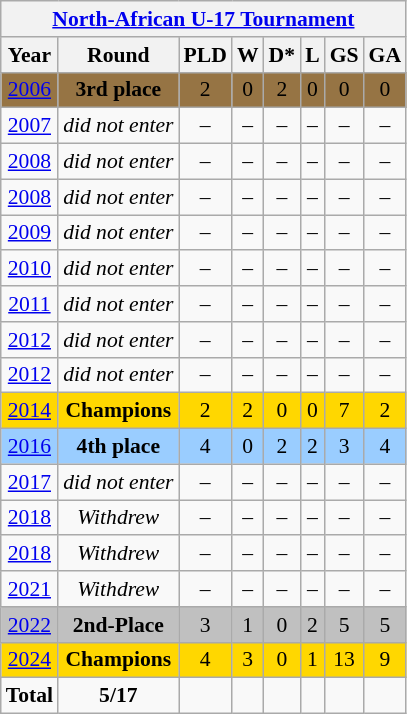<table class="wikitable" style="text-align: center;font-size:90%;">
<tr>
<th colspan=9><a href='#'>North-African U-17 Tournament</a></th>
</tr>
<tr>
<th>Year</th>
<th>Round</th>
<th>PLD</th>
<th>W</th>
<th>D*</th>
<th>L</th>
<th>GS</th>
<th>GA</th>
</tr>
<tr style="background:#967444">
<td> <a href='#'>2006</a></td>
<td><strong>3rd place</strong></td>
<td>2</td>
<td>0</td>
<td>2</td>
<td>0</td>
<td>0</td>
<td>0</td>
</tr>
<tr>
<td> <a href='#'>2007</a></td>
<td><em>did not enter</em></td>
<td>–</td>
<td>–</td>
<td>–</td>
<td>–</td>
<td>–</td>
<td>–</td>
</tr>
<tr>
<td> <a href='#'>2008</a></td>
<td><em>did not enter</em></td>
<td>–</td>
<td>–</td>
<td>–</td>
<td>–</td>
<td>–</td>
<td>–</td>
</tr>
<tr>
<td> <a href='#'>2008</a></td>
<td><em>did not enter</em></td>
<td>–</td>
<td>–</td>
<td>–</td>
<td>–</td>
<td>–</td>
<td>–</td>
</tr>
<tr>
<td> <a href='#'>2009</a></td>
<td><em>did not enter</em></td>
<td>–</td>
<td>–</td>
<td>–</td>
<td>–</td>
<td>–</td>
<td>–</td>
</tr>
<tr>
<td> <a href='#'>2010</a></td>
<td><em>did not enter</em></td>
<td>–</td>
<td>–</td>
<td>–</td>
<td>–</td>
<td>–</td>
<td>–</td>
</tr>
<tr>
<td> <a href='#'>2011</a></td>
<td><em>did not enter</em></td>
<td>–</td>
<td>–</td>
<td>–</td>
<td>–</td>
<td>–</td>
<td>–</td>
</tr>
<tr>
<td> <a href='#'>2012</a></td>
<td><em>did not enter</em></td>
<td>–</td>
<td>–</td>
<td>–</td>
<td>–</td>
<td>–</td>
<td>–</td>
</tr>
<tr>
<td> <a href='#'>2012</a></td>
<td><em>did not enter</em></td>
<td>–</td>
<td>–</td>
<td>–</td>
<td>–</td>
<td>–</td>
<td>–</td>
</tr>
<tr style="background:gold">
<td> <a href='#'>2014</a></td>
<td><strong>Champions</strong></td>
<td>2</td>
<td>2</td>
<td>0</td>
<td>0</td>
<td>7</td>
<td>2</td>
</tr>
<tr style="background:#9acdff">
<td> <a href='#'>2016</a></td>
<td><strong>4th place</strong></td>
<td>4</td>
<td>0</td>
<td>2</td>
<td>2</td>
<td>3</td>
<td>4</td>
</tr>
<tr>
<td> <a href='#'>2017</a></td>
<td><em>did not enter</em></td>
<td>–</td>
<td>–</td>
<td>–</td>
<td>–</td>
<td>–</td>
<td>–</td>
</tr>
<tr>
<td> <a href='#'>2018</a></td>
<td><em>Withdrew</em></td>
<td>–</td>
<td>–</td>
<td>–</td>
<td>–</td>
<td>–</td>
<td>–</td>
</tr>
<tr>
<td> <a href='#'>2018</a></td>
<td><em>Withdrew</em></td>
<td>–</td>
<td>–</td>
<td>–</td>
<td>–</td>
<td>–</td>
<td>–</td>
</tr>
<tr>
<td> <a href='#'>2021</a></td>
<td><em>Withdrew</em></td>
<td>–</td>
<td>–</td>
<td>–</td>
<td>–</td>
<td>–</td>
<td>–</td>
</tr>
<tr style="background:silver">
<td> <a href='#'>2022</a></td>
<td><strong>2nd-Place</strong></td>
<td>3</td>
<td>1</td>
<td>0</td>
<td>2</td>
<td>5</td>
<td>5</td>
</tr>
<tr style="background:gold">
<td> <a href='#'>2024</a></td>
<td><strong>Champions</strong></td>
<td>4</td>
<td>3</td>
<td>0</td>
<td>1</td>
<td>13</td>
<td>9</td>
</tr>
<tr>
<td><strong>Total</strong></td>
<td><strong>5/17</strong></td>
<td></td>
<td></td>
<td></td>
<td></td>
<td></td>
<td></td>
</tr>
</table>
